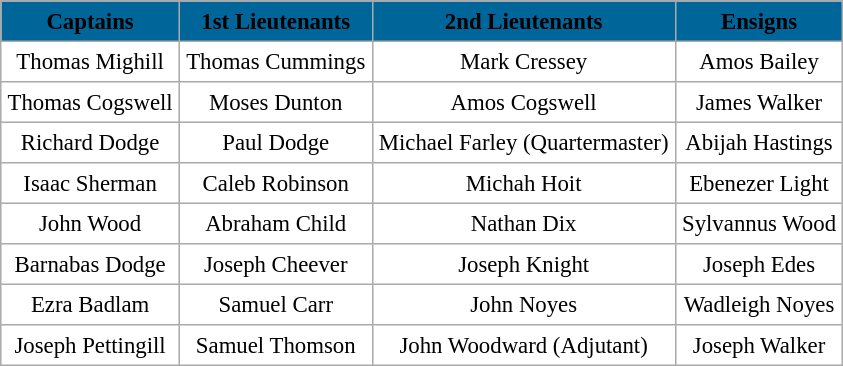<table border="10" cellpadding="4" cellspacing="0" style="text-align: center; margin: 1em 1em 1em 0 auto; border: 1px #aaa solid; border-collapse: collapse; font-size: 95%;">
<tr>
</tr>
<tr>
</tr>
<tr>
</tr>
<tr ---- bgcolor=#006699>
<th><strong><span> Captains </span></strong></th>
<th><strong><span> 1st Lieutenants </span></strong></th>
<th><strong><span>  2nd Lieutenants  </span></strong></th>
<th><strong><span> Ensigns </span></strong></th>
</tr>
<tr>
<td>Thomas Mighill</td>
<td>Thomas Cummings</td>
<td>Mark Cressey</td>
<td>Amos Bailey</td>
</tr>
<tr>
<td>Thomas Cogswell</td>
<td>Moses Dunton</td>
<td>Amos Cogswell</td>
<td>James Walker</td>
</tr>
<tr>
<td>Richard Dodge</td>
<td>Paul Dodge</td>
<td>Michael Farley (Quartermaster)</td>
<td>Abijah Hastings</td>
</tr>
<tr>
<td>Isaac Sherman</td>
<td>Caleb Robinson</td>
<td>Michah Hoit</td>
<td>Ebenezer Light</td>
</tr>
<tr>
<td>John Wood</td>
<td>Abraham Child</td>
<td>Nathan Dix</td>
<td>Sylvannus Wood</td>
</tr>
<tr>
<td>Barnabas Dodge</td>
<td>Joseph Cheever</td>
<td>Joseph Knight</td>
<td>Joseph Edes</td>
</tr>
<tr>
<td>Ezra Badlam</td>
<td>Samuel Carr</td>
<td>John Noyes</td>
<td>Wadleigh Noyes</td>
</tr>
<tr>
<td>Joseph Pettingill</td>
<td>Samuel Thomson</td>
<td>John Woodward (Adjutant)</td>
<td>Joseph Walker</td>
</tr>
</table>
